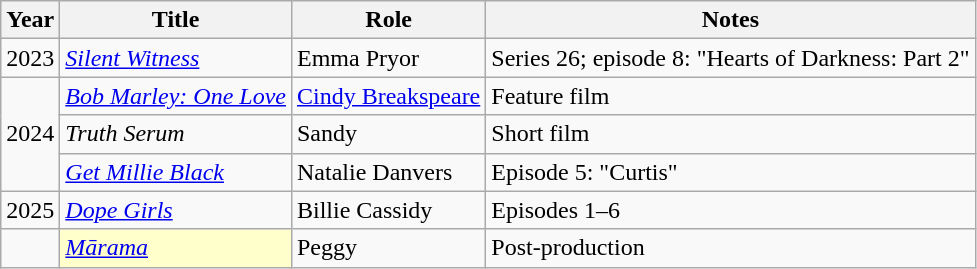<table class="wikitable sortable">
<tr>
<th>Year</th>
<th>Title</th>
<th>Role</th>
<th class="unsortable">Notes</th>
</tr>
<tr>
<td>2023</td>
<td><em><a href='#'>Silent Witness</a></em></td>
<td>Emma Pryor</td>
<td>Series 26; episode 8: "Hearts of Darkness: Part 2"</td>
</tr>
<tr>
<td rowspan="3">2024</td>
<td><em><a href='#'>Bob Marley: One Love</a></em></td>
<td><a href='#'>Cindy Breakspeare</a></td>
<td>Feature film</td>
</tr>
<tr>
<td><em>Truth Serum</em></td>
<td>Sandy</td>
<td>Short film</td>
</tr>
<tr>
<td><em><a href='#'>Get Millie Black</a></em></td>
<td>Natalie Danvers</td>
<td>Episode 5: "Curtis"</td>
</tr>
<tr>
<td>2025</td>
<td><em><a href='#'>Dope Girls</a></em></td>
<td>Billie Cassidy</td>
<td>Episodes 1–6</td>
</tr>
<tr>
<td></td>
<td style="background:#FFFFCC;"><em><a href='#'>Mārama</a></em> </td>
<td>Peggy</td>
<td>Post-production</td>
</tr>
</table>
